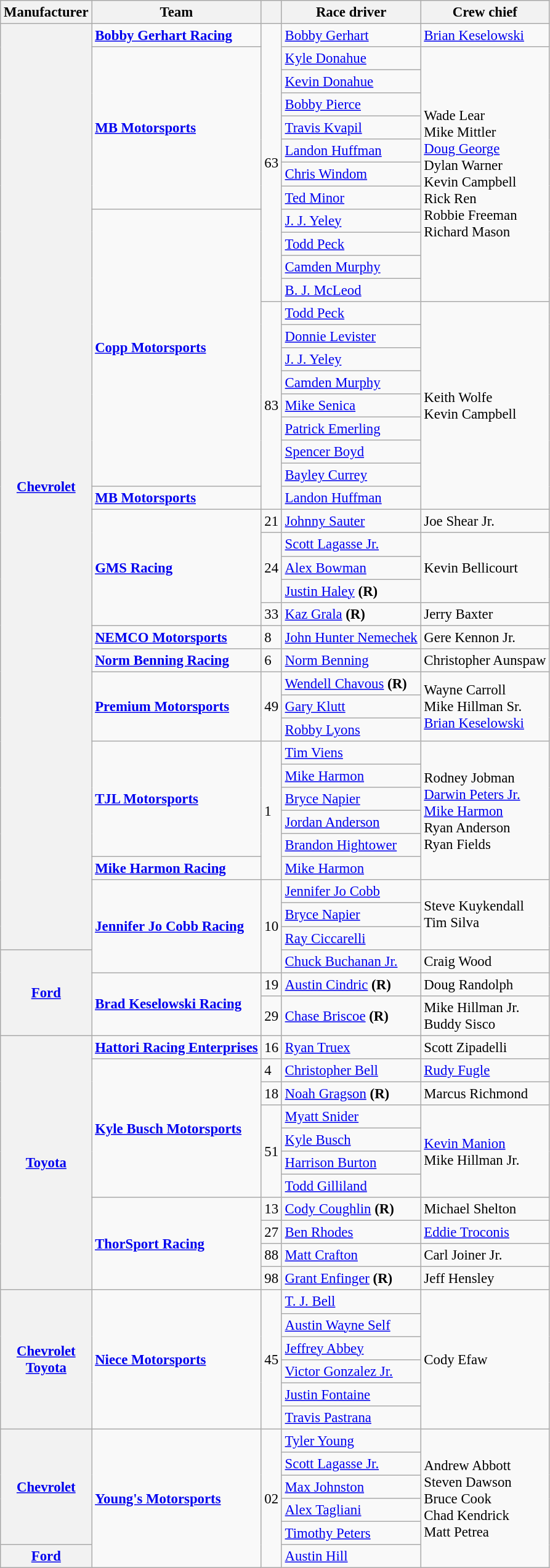<table class="wikitable" style="font-size: 95%;">
<tr>
<th>Manufacturer</th>
<th>Team</th>
<th></th>
<th>Race driver</th>
<th>Crew chief</th>
</tr>
<tr>
<th rowspan=40><a href='#'>Chevrolet</a></th>
<td><strong><a href='#'>Bobby Gerhart Racing</a></strong></td>
<td rowspan=12>63</td>
<td><a href='#'>Bobby Gerhart</a> <small></small></td>
<td><a href='#'>Brian Keselowski</a></td>
</tr>
<tr>
<td rowspan=7><strong><a href='#'>MB Motorsports</a></strong> </td>
<td><a href='#'>Kyle Donahue</a> <small></small></td>
<td rowspan=11>Wade Lear <small></small> <br> Mike Mittler <small></small> <br> <a href='#'>Doug George</a> <small></small> <br> Dylan Warner <small></small> <br> Kevin Campbell <small></small> <br> Rick Ren <small></small><br> Robbie Freeman <small></small><br>Richard Mason <small></small></td>
</tr>
<tr>
<td><a href='#'>Kevin Donahue</a> <small></small></td>
</tr>
<tr>
<td><a href='#'>Bobby Pierce</a> <small></small></td>
</tr>
<tr>
<td><a href='#'>Travis Kvapil</a> <small></small></td>
</tr>
<tr>
<td><a href='#'>Landon Huffman</a> <small></small></td>
</tr>
<tr>
<td><a href='#'>Chris Windom</a> <small></small></td>
</tr>
<tr>
<td><a href='#'>Ted Minor</a> <small></small></td>
</tr>
<tr>
<td rowspan=12><strong><a href='#'>Copp Motorsports</a></strong> </td>
<td><a href='#'>J. J. Yeley</a> <small></small></td>
</tr>
<tr>
<td><a href='#'>Todd Peck</a> <small></small> </td>
</tr>
<tr>
<td><a href='#'>Camden Murphy</a> <small></small></td>
</tr>
<tr>
<td><a href='#'>B. J. McLeod</a> <small></small></td>
</tr>
<tr>
<td rowspan=9>83</td>
<td><a href='#'>Todd Peck</a> <small></small> </td>
<td rowspan=9>Keith Wolfe <small></small> <br> Kevin Campbell <small></small></td>
</tr>
<tr>
<td><a href='#'>Donnie Levister</a> <small></small></td>
</tr>
<tr>
<td><a href='#'>J. J. Yeley</a> <small></small></td>
</tr>
<tr>
<td><a href='#'>Camden Murphy</a> <small></small></td>
</tr>
<tr>
<td><a href='#'>Mike Senica</a> <small></small></td>
</tr>
<tr>
<td><a href='#'>Patrick Emerling</a> <small></small></td>
</tr>
<tr>
<td><a href='#'>Spencer Boyd</a> <small></small></td>
</tr>
<tr>
<td><a href='#'>Bayley Currey</a> <small></small></td>
</tr>
<tr>
<td><strong><a href='#'>MB Motorsports</a></strong> </td>
<td><a href='#'>Landon Huffman</a> <small></small></td>
</tr>
<tr>
<td rowspan=5><strong><a href='#'>GMS Racing</a></strong></td>
<td>21</td>
<td><a href='#'>Johnny Sauter</a></td>
<td>Joe Shear Jr.</td>
</tr>
<tr>
<td rowspan=3>24</td>
<td><a href='#'>Scott Lagasse Jr.</a> <small></small></td>
<td rowspan=3>Kevin Bellicourt</td>
</tr>
<tr>
<td><a href='#'>Alex Bowman</a> <small></small></td>
</tr>
<tr>
<td><a href='#'>Justin Haley</a> <strong>(R)</strong> <small></small></td>
</tr>
<tr>
<td>33</td>
<td><a href='#'>Kaz Grala</a> <strong>(R)</strong></td>
<td>Jerry Baxter</td>
</tr>
<tr>
<td><strong><a href='#'>NEMCO Motorsports</a></strong></td>
<td>8</td>
<td><a href='#'>John Hunter Nemechek</a></td>
<td>Gere Kennon Jr.</td>
</tr>
<tr>
<td><strong><a href='#'>Norm Benning Racing</a></strong></td>
<td>6</td>
<td><a href='#'>Norm Benning</a></td>
<td>Christopher Aunspaw</td>
</tr>
<tr>
<td rowspan=3><strong><a href='#'>Premium Motorsports</a></strong></td>
<td rowspan=3>49</td>
<td><a href='#'>Wendell Chavous</a> <strong>(R)</strong> <small></small></td>
<td rowspan=3>Wayne Carroll <small></small> <br> Mike Hillman Sr. <small></small> <br> <a href='#'>Brian Keselowski</a> <small></small></td>
</tr>
<tr>
<td><a href='#'>Gary Klutt</a> <small></small></td>
</tr>
<tr>
<td><a href='#'>Robby Lyons</a> <small></small></td>
</tr>
<tr>
<td rowspan=5><strong><a href='#'>TJL Motorsports</a></strong></td>
<td rowspan=6>1</td>
<td><a href='#'>Tim Viens</a> <small></small></td>
<td rowspan=6>Rodney Jobman <small></small> <br> <a href='#'>Darwin Peters Jr.</a> <small></small> <br> <a href='#'>Mike Harmon</a> <small></small> <br> Ryan Anderson <small></small> <br> Ryan Fields <small></small></td>
</tr>
<tr>
<td><a href='#'>Mike Harmon</a> <small></small></td>
</tr>
<tr>
<td><a href='#'>Bryce Napier</a> <small></small></td>
</tr>
<tr>
<td><a href='#'>Jordan Anderson</a> <small></small></td>
</tr>
<tr>
<td><a href='#'>Brandon Hightower</a> <small></small></td>
</tr>
<tr>
<td><strong><a href='#'>Mike Harmon Racing</a></strong></td>
<td><a href='#'>Mike Harmon</a> <small></small></td>
</tr>
<tr>
<td rowspan=4><strong><a href='#'>Jennifer Jo Cobb Racing</a></strong></td>
<td rowspan=4>10</td>
<td><a href='#'>Jennifer Jo Cobb</a> <small></small></td>
<td rowspan=3>Steve Kuykendall <small></small> <br> Tim Silva <small></small></td>
</tr>
<tr>
<td><a href='#'>Bryce Napier</a> <small></small></td>
</tr>
<tr>
<td><a href='#'>Ray Ciccarelli</a> <small></small></td>
</tr>
<tr>
<th rowspan=3><a href='#'>Ford</a></th>
<td><a href='#'>Chuck Buchanan Jr.</a> <small></small></td>
<td>Craig Wood</td>
</tr>
<tr>
<td rowspan=2><strong><a href='#'>Brad Keselowski Racing</a></strong></td>
<td>19</td>
<td><a href='#'>Austin Cindric</a> <strong>(R)</strong></td>
<td>Doug Randolph</td>
</tr>
<tr>
<td>29</td>
<td><a href='#'>Chase Briscoe</a> <strong>(R)</strong></td>
<td>Mike Hillman Jr. <small></small> <br> Buddy Sisco <small></small></td>
</tr>
<tr>
<th rowspan=11><a href='#'>Toyota</a></th>
<td><strong><a href='#'>Hattori Racing Enterprises</a></strong></td>
<td>16</td>
<td><a href='#'>Ryan Truex</a></td>
<td>Scott Zipadelli</td>
</tr>
<tr>
<td rowspan=6><strong><a href='#'>Kyle Busch Motorsports</a></strong></td>
<td>4</td>
<td><a href='#'>Christopher Bell</a></td>
<td><a href='#'>Rudy Fugle</a></td>
</tr>
<tr>
<td>18</td>
<td><a href='#'>Noah Gragson</a> <strong>(R)</strong></td>
<td>Marcus Richmond</td>
</tr>
<tr>
<td rowspan=4>51</td>
<td><a href='#'>Myatt Snider</a> <small></small></td>
<td rowspan=4><a href='#'>Kevin Manion</a> <small></small> <br> Mike Hillman Jr. <small></small></td>
</tr>
<tr>
<td><a href='#'>Kyle Busch</a> <small></small></td>
</tr>
<tr>
<td><a href='#'>Harrison Burton</a> <small></small></td>
</tr>
<tr>
<td><a href='#'>Todd Gilliland</a> <small></small></td>
</tr>
<tr>
<td rowspan=4><strong><a href='#'>ThorSport Racing</a></strong></td>
<td>13</td>
<td><a href='#'>Cody Coughlin</a> <strong>(R)</strong></td>
<td>Michael Shelton</td>
</tr>
<tr>
<td>27</td>
<td><a href='#'>Ben Rhodes</a></td>
<td><a href='#'>Eddie Troconis</a></td>
</tr>
<tr>
<td>88</td>
<td><a href='#'>Matt Crafton</a></td>
<td>Carl Joiner Jr.</td>
</tr>
<tr>
<td>98</td>
<td><a href='#'>Grant Enfinger</a> <strong>(R)</strong></td>
<td>Jeff Hensley</td>
</tr>
<tr>
<th rowspan=6><a href='#'>Chevrolet</a> <small></small> <br> <a href='#'>Toyota</a> <small></small></th>
<td rowspan=6><strong><a href='#'>Niece Motorsports</a></strong></td>
<td rowspan=6>45</td>
<td><a href='#'>T. J. Bell</a> <small></small></td>
<td rowspan=6>Cody Efaw</td>
</tr>
<tr>
<td><a href='#'>Austin Wayne Self</a> <small></small> </td>
</tr>
<tr>
<td><a href='#'>Jeffrey Abbey</a> <small></small></td>
</tr>
<tr>
<td><a href='#'>Victor Gonzalez Jr.</a> <small></small></td>
</tr>
<tr>
<td><a href='#'>Justin Fontaine</a> <small></small> </td>
</tr>
<tr>
<td><a href='#'>Travis Pastrana</a> <small></small></td>
</tr>
<tr>
<th rowspan=5><a href='#'>Chevrolet</a></th>
<td rowspan=6><strong><a href='#'>Young's Motorsports</a></strong></td>
<td rowspan=6>02</td>
<td><a href='#'>Tyler Young</a> <small></small></td>
<td rowspan=7>Andrew Abbott <small></small> <br> Steven Dawson <small></small> <br> Bruce Cook <small></small> <br> Chad Kendrick <small></small> <br> Matt Petrea <small></small></td>
</tr>
<tr>
<td><a href='#'>Scott Lagasse Jr.</a> <small></small></td>
</tr>
<tr>
<td><a href='#'>Max Johnston</a> <small></small></td>
</tr>
<tr>
<td><a href='#'>Alex Tagliani</a> <small></small></td>
</tr>
<tr>
<td><a href='#'>Timothy Peters</a> <small></small></td>
</tr>
<tr>
<th><a href='#'>Ford</a></th>
<td><a href='#'>Austin Hill</a> <small></small></td>
</tr>
</table>
